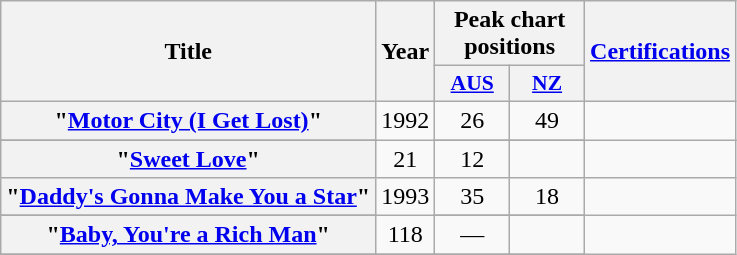<table class="wikitable plainrowheaders" style=text-align:center;>
<tr>
<th scope="col" rowspan="2">Title</th>
<th scope="col" rowspan="2">Year</th>
<th scope="col" colspan="2">Peak chart positions</th>
<th scope="col" rowspan="2"><a href='#'>Certifications</a></th>
</tr>
<tr>
<th scope="col" style="width:3em;font-size:90%;"><a href='#'>AUS</a> <br></th>
<th scope="col" style="width:3em;font-size:90%;"><a href='#'>NZ</a><br></th>
</tr>
<tr>
<th scope="row">"<a href='#'>Motor City (I Get Lost)</a>"</th>
<td rowspan="2">1992</td>
<td>26</td>
<td>49</td>
<td></td>
</tr>
<tr>
</tr>
<tr>
<th scope="row">"<a href='#'>Sweet Love</a>"</th>
<td>21</td>
<td>12</td>
<td></td>
</tr>
<tr>
<th scope="row">"<a href='#'>Daddy's Gonna Make You a Star</a>"</th>
<td rowspan="2">1993</td>
<td>35</td>
<td>18</td>
<td></td>
</tr>
<tr>
</tr>
<tr>
<th scope="row">"<a href='#'>Baby, You're a Rich Man</a>"</th>
<td>118</td>
<td>—</td>
<td></td>
</tr>
<tr>
</tr>
<tr>
</tr>
</table>
